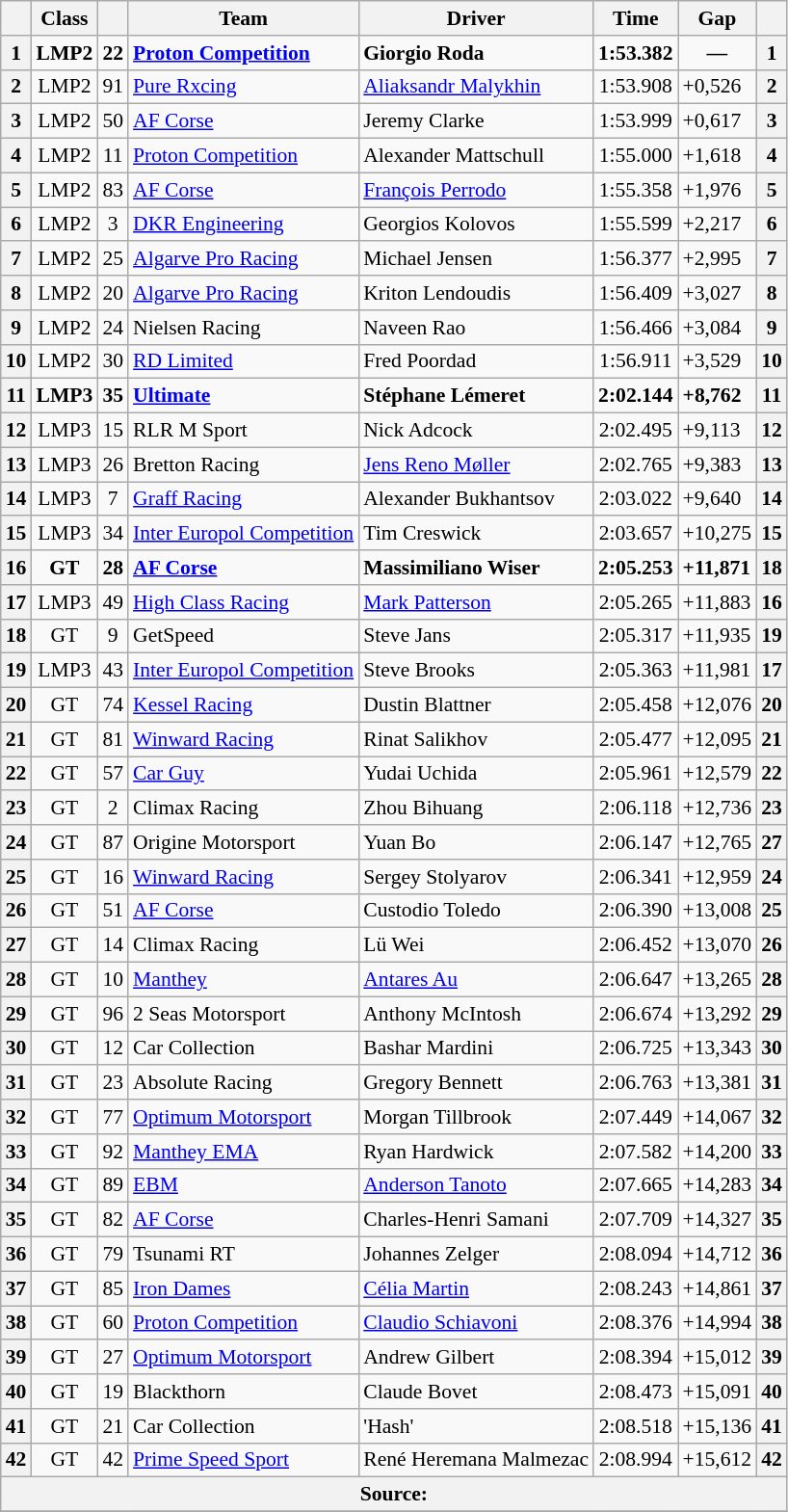<table class="wikitable sortable" style="font-size: 90%;">
<tr>
<th></th>
<th class="unsortable">Class</th>
<th class="unsortable"></th>
<th class="unsortable">Team</th>
<th class="unsortable">Driver</th>
<th class="unsortable">Time</th>
<th class="unsortable">Gap</th>
<th></th>
</tr>
<tr style="font-weight: bold;">
<th>1</th>
<td align="center">LMP2</td>
<td align="center">22</td>
<td> <a href='#'>Proton Competition</a></td>
<td> Giorgio Roda</td>
<td align="center">1:53.382</td>
<td align="center">—</td>
<th>1</th>
</tr>
<tr>
<th>2</th>
<td align="center">LMP2</td>
<td align="center">91</td>
<td> <a href='#'>Pure Rxcing</a></td>
<td> <a href='#'>Aliaksandr Malykhin</a></td>
<td align="center">1:53.908</td>
<td>+0,526</td>
<th>2</th>
</tr>
<tr>
<th>3</th>
<td align="center">LMP2</td>
<td align="center">50</td>
<td> <a href='#'>AF Corse</a></td>
<td> Jeremy Clarke</td>
<td align="center">1:53.999</td>
<td>+0,617</td>
<th>3</th>
</tr>
<tr>
<th>4</th>
<td align="center">LMP2</td>
<td align="center">11</td>
<td> <a href='#'>Proton Competition</a></td>
<td> Alexander Mattschull</td>
<td align="center">1:55.000</td>
<td>+1,618</td>
<th>4</th>
</tr>
<tr>
<th>5</th>
<td align="center">LMP2</td>
<td align="center">83</td>
<td> <a href='#'>AF Corse</a></td>
<td> <a href='#'>François Perrodo</a></td>
<td align="center">1:55.358</td>
<td>+1,976</td>
<th>5</th>
</tr>
<tr>
<th>6</th>
<td align="center">LMP2</td>
<td align="center">3</td>
<td> <a href='#'>DKR Engineering</a></td>
<td> Georgios Kolovos</td>
<td align="center">1:55.599</td>
<td>+2,217</td>
<th>6</th>
</tr>
<tr>
<th>7</th>
<td align="center">LMP2</td>
<td align="center">25</td>
<td> <a href='#'>Algarve Pro Racing</a></td>
<td> Michael Jensen</td>
<td align="center">1:56.377</td>
<td>+2,995</td>
<th>7</th>
</tr>
<tr>
<th>8</th>
<td align="center">LMP2</td>
<td align="center">20</td>
<td> <a href='#'>Algarve Pro Racing</a></td>
<td> Kriton Lendoudis</td>
<td align="center">1:56.409</td>
<td>+3,027</td>
<th>8</th>
</tr>
<tr>
<th>9</th>
<td align="center">LMP2</td>
<td align="center">24</td>
<td> Nielsen Racing</td>
<td> Naveen Rao</td>
<td align="center">1:56.466</td>
<td>+3,084</td>
<th>9</th>
</tr>
<tr>
<th>10</th>
<td align="center">LMP2</td>
<td align="center">30</td>
<td> <a href='#'>RD Limited</a></td>
<td> Fred Poordad</td>
<td align="center">1:56.911</td>
<td>+3,529</td>
<th>10</th>
</tr>
<tr style="font-weight: bold;">
<th>11</th>
<td align="center">LMP3</td>
<td align="center">35</td>
<td> <a href='#'>Ultimate</a></td>
<td> Stéphane Lémeret</td>
<td align="center">2:02.144</td>
<td>+8,762</td>
<th>11</th>
</tr>
<tr>
<th>12</th>
<td align="center">LMP3</td>
<td align="center">15</td>
<td> RLR M Sport</td>
<td> Nick Adcock</td>
<td align="center">2:02.495</td>
<td>+9,113</td>
<th>12</th>
</tr>
<tr>
<th>13</th>
<td align="center">LMP3</td>
<td align="center">26</td>
<td> Bretton Racing</td>
<td> <a href='#'>Jens Reno Møller</a></td>
<td align="center">2:02.765</td>
<td>+9,383</td>
<th>13</th>
</tr>
<tr>
<th>14</th>
<td align="center">LMP3</td>
<td align="center">7</td>
<td> <a href='#'>Graff Racing</a></td>
<td> Alexander Bukhantsov</td>
<td align="center">2:03.022</td>
<td>+9,640</td>
<th>14</th>
</tr>
<tr>
<th>15</th>
<td align="center">LMP3</td>
<td align="center">34</td>
<td> <a href='#'>Inter Europol Competition</a></td>
<td> Tim Creswick</td>
<td align="center">2:03.657</td>
<td>+10,275</td>
<th>15</th>
</tr>
<tr style="font-weight: bold;">
<th>16</th>
<td align="center">GT</td>
<td align="center">28</td>
<td> <a href='#'>AF Corse</a></td>
<td> Massimiliano Wiser</td>
<td align="center">2:05.253</td>
<td>+11,871</td>
<th>18</th>
</tr>
<tr>
<th>17</th>
<td align="center">LMP3</td>
<td align="center">49</td>
<td> <a href='#'>High Class Racing</a></td>
<td> <a href='#'>Mark Patterson</a></td>
<td align="center">2:05.265</td>
<td>+11,883</td>
<th>16</th>
</tr>
<tr>
<th>18</th>
<td align="center">GT</td>
<td align="center">9</td>
<td> GetSpeed</td>
<td> Steve Jans</td>
<td align="center">2:05.317</td>
<td>+11,935</td>
<th>19</th>
</tr>
<tr>
<th>19</th>
<td align="center">LMP3</td>
<td align="center">43</td>
<td> <a href='#'>Inter Europol Competition</a></td>
<td> Steve Brooks</td>
<td align="center">2:05.363</td>
<td>+11,981</td>
<th>17</th>
</tr>
<tr>
<th>20</th>
<td align="center">GT</td>
<td align="center">74</td>
<td> <a href='#'>Kessel Racing</a></td>
<td> Dustin Blattner</td>
<td align="center">2:05.458</td>
<td>+12,076</td>
<th>20</th>
</tr>
<tr>
<th>21</th>
<td align="center">GT</td>
<td align="center">81</td>
<td> <a href='#'>Winward Racing</a></td>
<td> Rinat Salikhov</td>
<td align="center">2:05.477</td>
<td>+12,095</td>
<th>21</th>
</tr>
<tr>
<th>22</th>
<td align="center">GT</td>
<td align="center">57</td>
<td> <a href='#'>Car Guy</a></td>
<td> Yudai Uchida</td>
<td align="center">2:05.961</td>
<td>+12,579</td>
<th>22</th>
</tr>
<tr>
<th>23</th>
<td align="center">GT</td>
<td align="center">2</td>
<td> Climax Racing</td>
<td> Zhou Bihuang</td>
<td align="center">2:06.118</td>
<td>+12,736</td>
<th>23</th>
</tr>
<tr>
<th>24</th>
<td align="center">GT</td>
<td align="center">87</td>
<td> Origine Motorsport</td>
<td> Yuan Bo</td>
<td align="center">2:06.147</td>
<td>+12,765</td>
<th>27</th>
</tr>
<tr>
<th>25</th>
<td align="center">GT</td>
<td align="center">16</td>
<td> <a href='#'>Winward Racing</a></td>
<td> Sergey Stolyarov</td>
<td align="center">2:06.341</td>
<td>+12,959</td>
<th>24</th>
</tr>
<tr>
<th>26</th>
<td align="center">GT</td>
<td align="center">51</td>
<td> <a href='#'>AF Corse</a></td>
<td> Custodio Toledo</td>
<td align="center">2:06.390</td>
<td>+13,008</td>
<th>25</th>
</tr>
<tr>
<th>27</th>
<td align="center">GT</td>
<td align="center">14</td>
<td> Climax Racing</td>
<td> Lü Wei</td>
<td align="center">2:06.452</td>
<td>+13,070</td>
<th>26</th>
</tr>
<tr>
<th>28</th>
<td align="center">GT</td>
<td align="center">10</td>
<td> <a href='#'>Manthey</a></td>
<td> <a href='#'>Antares Au</a></td>
<td align="center">2:06.647</td>
<td>+13,265</td>
<th>28</th>
</tr>
<tr>
<th>29</th>
<td align="center">GT</td>
<td align="center">96</td>
<td> 2 Seas Motorsport</td>
<td> Anthony McIntosh</td>
<td align="center">2:06.674</td>
<td>+13,292</td>
<th>29</th>
</tr>
<tr>
<th>30</th>
<td align="center">GT</td>
<td align="center">12</td>
<td> Car Collection</td>
<td> Bashar Mardini</td>
<td align="center">2:06.725</td>
<td>+13,343</td>
<th>30</th>
</tr>
<tr>
<th>31</th>
<td align="center">GT</td>
<td align="center">23</td>
<td> Absolute Racing</td>
<td> Gregory Bennett</td>
<td align="center">2:06.763</td>
<td>+13,381</td>
<th>31</th>
</tr>
<tr>
<th>32</th>
<td align="center">GT</td>
<td align="center">77</td>
<td> <a href='#'>Optimum Motorsport</a></td>
<td> Morgan Tillbrook</td>
<td align="center">2:07.449</td>
<td>+14,067</td>
<th>32</th>
</tr>
<tr>
<th>33</th>
<td align="center">GT</td>
<td align="center">92</td>
<td> <a href='#'>Manthey EMA</a></td>
<td> Ryan Hardwick</td>
<td align="center">2:07.582</td>
<td>+14,200</td>
<th>33</th>
</tr>
<tr>
<th>34</th>
<td align="center">GT</td>
<td align="center">89</td>
<td> <a href='#'>EBM</a></td>
<td> <a href='#'>Anderson Tanoto</a></td>
<td align="center">2:07.665</td>
<td>+14,283</td>
<th>34</th>
</tr>
<tr>
<th>35</th>
<td align="center">GT</td>
<td align="center">82</td>
<td> <a href='#'>AF Corse</a></td>
<td> Charles-Henri Samani</td>
<td align="center">2:07.709</td>
<td>+14,327</td>
<th>35</th>
</tr>
<tr>
<th>36</th>
<td align="center">GT</td>
<td align="center">79</td>
<td> Tsunami RT</td>
<td> Johannes Zelger</td>
<td align="center">2:08.094</td>
<td>+14,712</td>
<th>36</th>
</tr>
<tr>
<th>37</th>
<td align="center">GT</td>
<td align="center">85</td>
<td> <a href='#'>Iron Dames</a></td>
<td> <a href='#'>Célia Martin</a></td>
<td align="center">2:08.243</td>
<td>+14,861</td>
<th>37</th>
</tr>
<tr>
<th>38</th>
<td align="center">GT</td>
<td align="center">60</td>
<td> <a href='#'>Proton Competition</a></td>
<td> <a href='#'>Claudio Schiavoni</a></td>
<td align="center">2:08.376</td>
<td>+14,994</td>
<th>38</th>
</tr>
<tr>
<th>39</th>
<td align="center">GT</td>
<td align="center">27</td>
<td> <a href='#'>Optimum Motorsport</a></td>
<td> Andrew Gilbert</td>
<td align="center">2:08.394</td>
<td>+15,012</td>
<th>39</th>
</tr>
<tr>
<th>40</th>
<td align="center">GT</td>
<td align="center">19</td>
<td> Blackthorn</td>
<td> Claude Bovet</td>
<td align="center">2:08.473</td>
<td>+15,091</td>
<th>40</th>
</tr>
<tr>
<th>41</th>
<td align="center">GT</td>
<td align="center">21</td>
<td> Car Collection</td>
<td> 'Hash'</td>
<td align="center">2:08.518</td>
<td>+15,136</td>
<th>41</th>
</tr>
<tr>
<th>42</th>
<td align="center">GT</td>
<td align="center">42</td>
<td> <a href='#'>Prime Speed Sport</a></td>
<td> René Heremana Malmezac</td>
<td align="center">2:08.994</td>
<td>+15,612</td>
<th>42</th>
</tr>
<tr>
<th colspan="8">Source:</th>
</tr>
<tr>
</tr>
</table>
